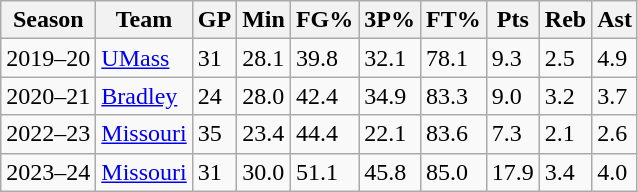<table class="wikitable">
<tr>
<th>Season</th>
<th>Team</th>
<th>GP</th>
<th>Min</th>
<th>FG%</th>
<th>3P%</th>
<th>FT%</th>
<th>Pts</th>
<th>Reb</th>
<th>Ast</th>
</tr>
<tr>
<td>2019–20</td>
<td><a href='#'>UMass</a></td>
<td>31</td>
<td>28.1</td>
<td>39.8</td>
<td>32.1</td>
<td>78.1</td>
<td>9.3</td>
<td>2.5</td>
<td>4.9</td>
</tr>
<tr>
<td>2020–21</td>
<td><a href='#'>Bradley</a></td>
<td>24</td>
<td>28.0</td>
<td>42.4</td>
<td>34.9</td>
<td>83.3</td>
<td>9.0</td>
<td>3.2</td>
<td>3.7</td>
</tr>
<tr>
<td>2022–23</td>
<td><a href='#'>Missouri</a></td>
<td>35</td>
<td>23.4</td>
<td>44.4</td>
<td>22.1</td>
<td>83.6</td>
<td>7.3</td>
<td>2.1</td>
<td>2.6</td>
</tr>
<tr>
<td>2023–24</td>
<td><a href='#'>Missouri</a></td>
<td>31</td>
<td>30.0</td>
<td>51.1</td>
<td>45.8</td>
<td>85.0</td>
<td>17.9</td>
<td>3.4</td>
<td>4.0</td>
</tr>
</table>
